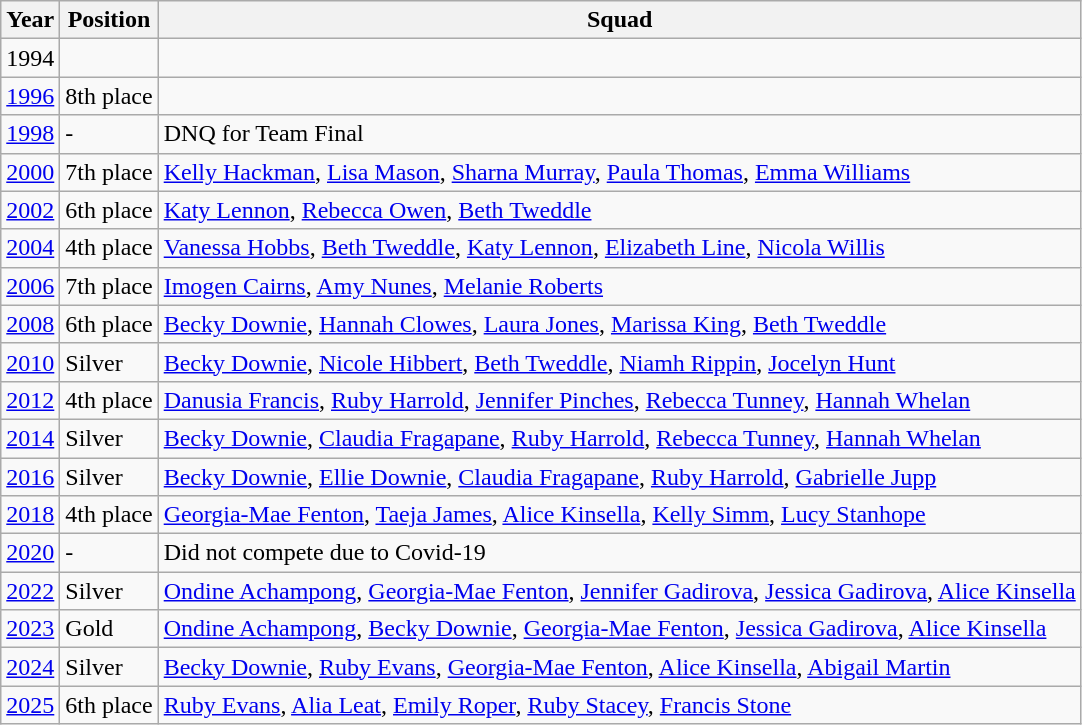<table class="wikitable mw-collapsible">
<tr>
<th>Year</th>
<th>Position</th>
<th>Squad</th>
</tr>
<tr>
<td>1994</td>
<td></td>
<td></td>
</tr>
<tr>
<td><a href='#'>1996</a></td>
<td>8th place</td>
<td></td>
</tr>
<tr>
<td><a href='#'>1998</a></td>
<td>-</td>
<td>DNQ for Team Final</td>
</tr>
<tr>
<td><a href='#'>2000</a></td>
<td>7th place</td>
<td><a href='#'>Kelly Hackman</a>, <a href='#'>Lisa Mason</a>, <a href='#'>Sharna Murray</a>, <a href='#'>Paula Thomas</a>, <a href='#'>Emma Williams</a></td>
</tr>
<tr>
<td><a href='#'>2002</a></td>
<td>6th place</td>
<td><a href='#'>Katy Lennon</a>, <a href='#'>Rebecca Owen</a>, <a href='#'>Beth Tweddle</a></td>
</tr>
<tr>
<td><a href='#'>2004</a></td>
<td>4th place</td>
<td><a href='#'>Vanessa Hobbs</a>, <a href='#'>Beth Tweddle</a>, <a href='#'>Katy Lennon</a>, <a href='#'>Elizabeth Line</a>, <a href='#'>Nicola Willis</a></td>
</tr>
<tr>
<td><a href='#'>2006</a></td>
<td>7th place</td>
<td><a href='#'>Imogen Cairns</a>, <a href='#'>Amy Nunes</a>, <a href='#'>Melanie Roberts</a></td>
</tr>
<tr>
<td><a href='#'>2008</a></td>
<td>6th place</td>
<td><a href='#'>Becky Downie</a>, <a href='#'>Hannah Clowes</a>, <a href='#'>Laura Jones</a>, <a href='#'>Marissa King</a>, <a href='#'>Beth Tweddle</a></td>
</tr>
<tr>
<td><a href='#'>2010</a></td>
<td> Silver</td>
<td><a href='#'>Becky Downie</a>, <a href='#'>Nicole Hibbert</a>, <a href='#'>Beth Tweddle</a>, <a href='#'>Niamh Rippin</a>, <a href='#'>Jocelyn Hunt</a></td>
</tr>
<tr>
<td><a href='#'>2012</a></td>
<td>4th place</td>
<td><a href='#'>Danusia Francis</a>, <a href='#'>Ruby Harrold</a>, <a href='#'>Jennifer Pinches</a>, <a href='#'>Rebecca Tunney</a>, <a href='#'>Hannah Whelan</a></td>
</tr>
<tr>
<td><a href='#'>2014</a></td>
<td> Silver</td>
<td><a href='#'>Becky Downie</a>, <a href='#'>Claudia Fragapane</a>, <a href='#'>Ruby Harrold</a>, <a href='#'>Rebecca Tunney</a>, <a href='#'>Hannah Whelan</a></td>
</tr>
<tr>
<td><a href='#'>2016</a></td>
<td> Silver</td>
<td><a href='#'>Becky Downie</a>, <a href='#'>Ellie Downie</a>, <a href='#'>Claudia Fragapane</a>, <a href='#'>Ruby Harrold</a>, <a href='#'>Gabrielle Jupp</a></td>
</tr>
<tr>
<td><a href='#'>2018</a></td>
<td>4th place</td>
<td><a href='#'>Georgia-Mae Fenton</a>, <a href='#'>Taeja James</a>, <a href='#'>Alice Kinsella</a>, <a href='#'>Kelly Simm</a>, <a href='#'>Lucy Stanhope</a></td>
</tr>
<tr>
<td><a href='#'>2020</a></td>
<td>-</td>
<td>Did not compete due to Covid-19</td>
</tr>
<tr>
<td><a href='#'>2022</a></td>
<td> Silver</td>
<td><a href='#'>Ondine Achampong</a>, <a href='#'>Georgia-Mae Fenton</a>, <a href='#'>Jennifer Gadirova</a>, <a href='#'>Jessica Gadirova</a>, <a href='#'>Alice Kinsella</a></td>
</tr>
<tr>
<td><a href='#'>2023</a></td>
<td> Gold</td>
<td><a href='#'>Ondine Achampong</a>, <a href='#'>Becky Downie</a>, <a href='#'>Georgia-Mae Fenton</a>, <a href='#'>Jessica Gadirova</a>, <a href='#'>Alice Kinsella</a></td>
</tr>
<tr>
<td><a href='#'>2024</a></td>
<td> Silver</td>
<td><a href='#'>Becky Downie</a>, <a href='#'>Ruby Evans</a>, <a href='#'>Georgia-Mae Fenton</a>, <a href='#'>Alice Kinsella</a>, <a href='#'>Abigail Martin</a></td>
</tr>
<tr>
<td><a href='#'>2025</a></td>
<td>6th place</td>
<td><a href='#'>Ruby Evans</a>, <a href='#'>Alia Leat</a>, <a href='#'>Emily Roper</a>, <a href='#'>Ruby Stacey</a>, <a href='#'>Francis Stone</a></td>
</tr>
</table>
